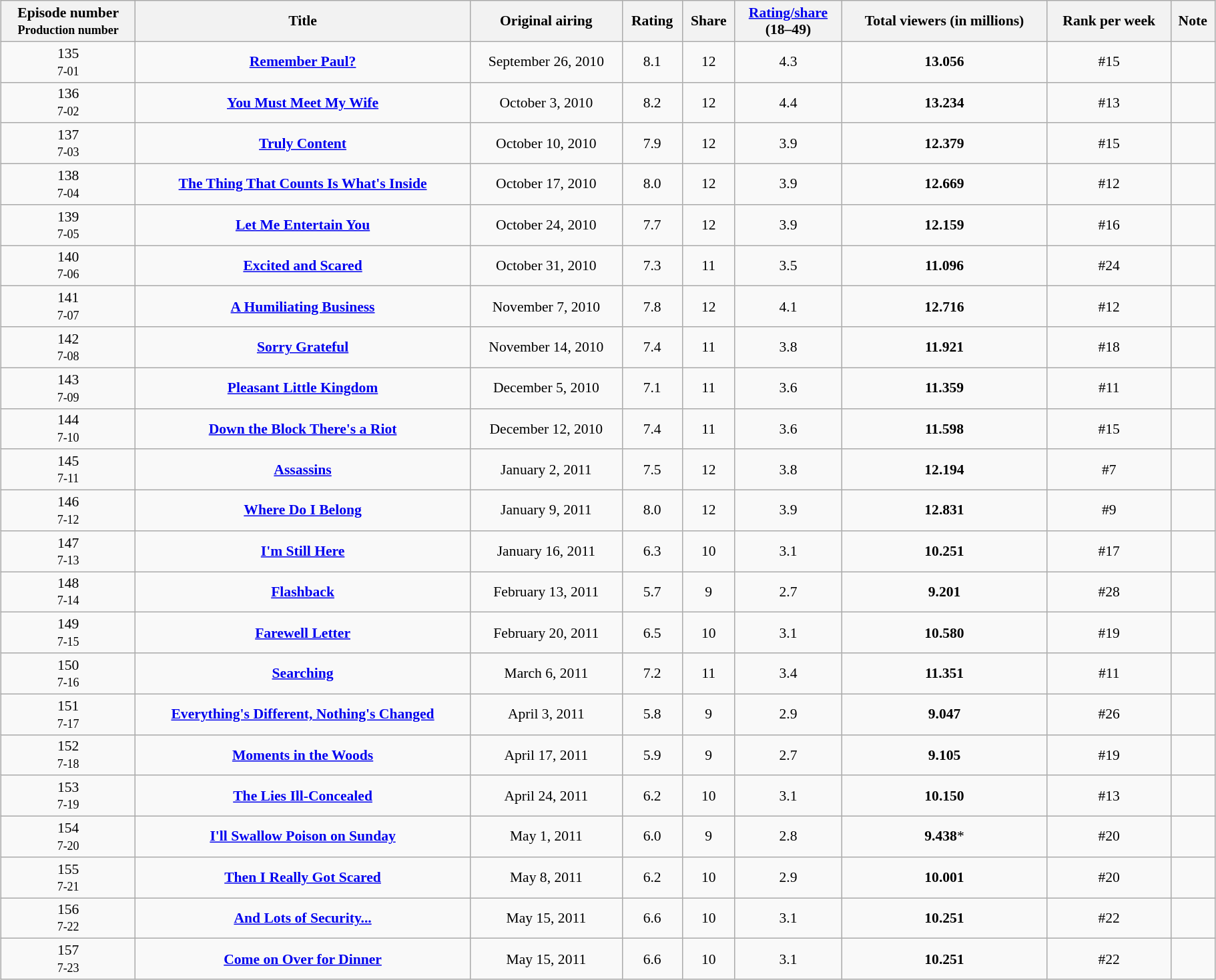<table class="wikitable" style="font-size:90%; text-align:center; width: 96%; margin-left: auto; margin-right: auto;">
<tr>
<th>Episode number<br><small>Production number</small></th>
<th>Title</th>
<th>Original airing</th>
<th>Rating</th>
<th>Share</th>
<th><a href='#'>Rating/share</a><br>(18–49)</th>
<th>Total viewers (in millions)</th>
<th>Rank per week</th>
<th>Note</th>
</tr>
<tr>
<td>135<br><small>7-01</small></td>
<td><strong><a href='#'>Remember Paul?</a></strong></td>
<td>September 26, 2010</td>
<td>8.1</td>
<td>12</td>
<td>4.3</td>
<td><strong>13.056</strong></td>
<td>#15</td>
<td></td>
</tr>
<tr>
<td>136<br><small>7-02</small></td>
<td><strong><a href='#'>You Must Meet My Wife</a></strong></td>
<td>October 3, 2010</td>
<td>8.2</td>
<td>12</td>
<td>4.4</td>
<td><strong>13.234</strong></td>
<td>#13</td>
<td></td>
</tr>
<tr>
<td>137<br><small>7-03</small></td>
<td><strong><a href='#'>Truly Content</a></strong></td>
<td>October 10, 2010</td>
<td>7.9</td>
<td>12</td>
<td>3.9</td>
<td><strong>12.379</strong></td>
<td>#15</td>
<td></td>
</tr>
<tr>
<td>138<br><small>7-04</small></td>
<td><strong><a href='#'>The Thing That Counts Is What's Inside</a></strong></td>
<td>October 17, 2010</td>
<td>8.0</td>
<td>12</td>
<td>3.9</td>
<td><strong>12.669</strong></td>
<td>#12</td>
<td></td>
</tr>
<tr>
<td>139<br><small>7-05</small></td>
<td><strong><a href='#'>Let Me Entertain You</a></strong></td>
<td>October 24, 2010</td>
<td>7.7</td>
<td>12</td>
<td>3.9</td>
<td><strong>12.159</strong></td>
<td>#16</td>
<td></td>
</tr>
<tr>
<td>140<br><small>7-06</small></td>
<td><strong><a href='#'>Excited and Scared</a></strong></td>
<td>October 31, 2010</td>
<td>7.3</td>
<td>11</td>
<td>3.5</td>
<td><strong>11.096</strong></td>
<td>#24</td>
<td></td>
</tr>
<tr>
<td>141<br><small>7-07</small></td>
<td><strong><a href='#'>A Humiliating Business</a></strong></td>
<td>November 7, 2010</td>
<td>7.8</td>
<td>12</td>
<td>4.1</td>
<td><strong>12.716</strong></td>
<td>#12</td>
<td></td>
</tr>
<tr>
<td>142<br><small>7-08</small></td>
<td><strong><a href='#'>Sorry Grateful</a></strong></td>
<td>November 14, 2010</td>
<td>7.4</td>
<td>11</td>
<td>3.8</td>
<td><strong>11.921</strong></td>
<td>#18</td>
<td></td>
</tr>
<tr>
<td>143<br><small>7-09</small></td>
<td><strong><a href='#'>Pleasant Little Kingdom</a></strong></td>
<td>December 5, 2010</td>
<td>7.1</td>
<td>11</td>
<td>3.6</td>
<td><strong>11.359</strong></td>
<td>#11</td>
<td></td>
</tr>
<tr>
<td>144<br><small>7-10</small></td>
<td><strong><a href='#'>Down the Block There's a Riot</a></strong></td>
<td>December 12, 2010</td>
<td>7.4</td>
<td>11</td>
<td>3.6</td>
<td><strong>11.598</strong></td>
<td>#15</td>
<td></td>
</tr>
<tr>
<td>145<br><small>7-11</small></td>
<td><strong><a href='#'>Assassins</a></strong></td>
<td>January 2, 2011</td>
<td>7.5</td>
<td>12</td>
<td>3.8</td>
<td><strong>12.194</strong></td>
<td>#7</td>
<td></td>
</tr>
<tr>
<td>146<br><small>7-12</small></td>
<td><strong><a href='#'>Where Do I Belong</a></strong></td>
<td>January 9, 2011</td>
<td>8.0</td>
<td>12</td>
<td>3.9</td>
<td><strong>12.831</strong></td>
<td>#9</td>
<td></td>
</tr>
<tr>
<td>147<br><small>7-13</small></td>
<td><strong><a href='#'>I'm Still Here</a></strong></td>
<td>January 16, 2011</td>
<td>6.3</td>
<td>10</td>
<td>3.1</td>
<td><strong>10.251</strong></td>
<td>#17</td>
<td></td>
</tr>
<tr>
<td>148<br><small>7-14</small></td>
<td><strong><a href='#'>Flashback</a></strong></td>
<td>February 13, 2011</td>
<td>5.7</td>
<td>9</td>
<td>2.7</td>
<td><strong>9.201</strong></td>
<td>#28</td>
<td></td>
</tr>
<tr>
<td>149<br><small>7-15</small></td>
<td><strong><a href='#'>Farewell Letter</a></strong></td>
<td>February 20, 2011</td>
<td>6.5</td>
<td>10</td>
<td>3.1</td>
<td><strong>10.580</strong></td>
<td>#19</td>
<td></td>
</tr>
<tr>
<td>150<br><small>7-16</small></td>
<td><strong><a href='#'>Searching</a></strong></td>
<td>March 6, 2011</td>
<td>7.2</td>
<td>11</td>
<td>3.4</td>
<td><strong>11.351</strong></td>
<td>#11</td>
<td></td>
</tr>
<tr>
<td>151<br><small>7-17</small></td>
<td><strong><a href='#'>Everything's Different, Nothing's Changed</a></strong></td>
<td>April 3, 2011</td>
<td>5.8</td>
<td>9</td>
<td>2.9</td>
<td><strong>9.047</strong></td>
<td>#26</td>
<td></td>
</tr>
<tr>
<td>152<br><small>7-18</small></td>
<td><strong><a href='#'>Moments in the Woods</a></strong></td>
<td>April 17, 2011</td>
<td>5.9</td>
<td>9</td>
<td>2.7</td>
<td><strong>9.105</strong></td>
<td>#19</td>
<td></td>
</tr>
<tr>
<td>153<br><small>7-19</small></td>
<td><strong><a href='#'>The Lies Ill-Concealed</a></strong></td>
<td>April 24, 2011</td>
<td>6.2</td>
<td>10</td>
<td>3.1</td>
<td><strong>10.150</strong></td>
<td>#13</td>
<td></td>
</tr>
<tr>
<td>154<br><small>7-20</small></td>
<td><strong><a href='#'>I'll Swallow Poison on Sunday</a></strong></td>
<td>May 1, 2011</td>
<td>6.0</td>
<td>9</td>
<td>2.8</td>
<td><strong>9.438</strong>*</td>
<td>#20</td>
<td></td>
</tr>
<tr>
<td>155<br><small>7-21</small></td>
<td><strong><a href='#'>Then I Really Got Scared</a></strong></td>
<td>May 8, 2011</td>
<td>6.2</td>
<td>10</td>
<td>2.9</td>
<td><strong>10.001</strong></td>
<td>#20</td>
<td></td>
</tr>
<tr>
<td>156<br><small>7-22</small></td>
<td><strong><a href='#'>And Lots of Security...</a></strong></td>
<td>May 15, 2011</td>
<td>6.6</td>
<td>10</td>
<td>3.1</td>
<td><strong>10.251</strong></td>
<td>#22</td>
<td></td>
</tr>
<tr>
<td>157<br><small>7-23</small></td>
<td><strong><a href='#'>Come on Over for Dinner</a></strong></td>
<td>May 15, 2011</td>
<td>6.6</td>
<td>10</td>
<td>3.1</td>
<td><strong>10.251</strong></td>
<td>#22</td>
<td></td>
</tr>
</table>
